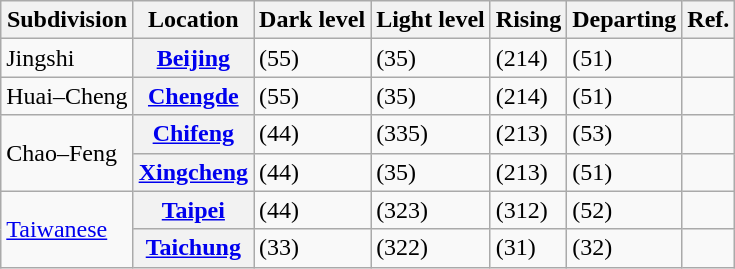<table class="wikitable" style="text-align: left" align="center">
<tr>
<th>Subdivision</th>
<th>Location</th>
<th>Dark level</th>
<th>Light level</th>
<th>Rising</th>
<th>Departing</th>
<th>Ref.</th>
</tr>
<tr>
<td>Jingshi</td>
<th><a href='#'>Beijing</a></th>
<td> (55)</td>
<td> (35)</td>
<td> (214)</td>
<td> (51)</td>
<td></td>
</tr>
<tr>
<td>Huai–Cheng</td>
<th><a href='#'>Chengde</a></th>
<td> (55)</td>
<td> (35)</td>
<td> (214)</td>
<td> (51)</td>
<td></td>
</tr>
<tr>
<td rowspan=2>Chao–Feng</td>
<th><a href='#'>Chifeng</a></th>
<td> (44)</td>
<td> (335)</td>
<td> (213)</td>
<td> (53)</td>
<td></td>
</tr>
<tr>
<th><a href='#'>Xingcheng</a></th>
<td> (44)</td>
<td> (35)</td>
<td> (213)</td>
<td> (51)</td>
<td></td>
</tr>
<tr>
<td rowspan=2><a href='#'>Taiwanese</a></td>
<th><a href='#'>Taipei</a></th>
<td> (44)</td>
<td> (323)</td>
<td> (312)</td>
<td> (52)</td>
<td></td>
</tr>
<tr>
<th><a href='#'>Taichung</a></th>
<td> (33)</td>
<td> (322)</td>
<td> (31)</td>
<td> (32)</td>
<td></td>
</tr>
</table>
